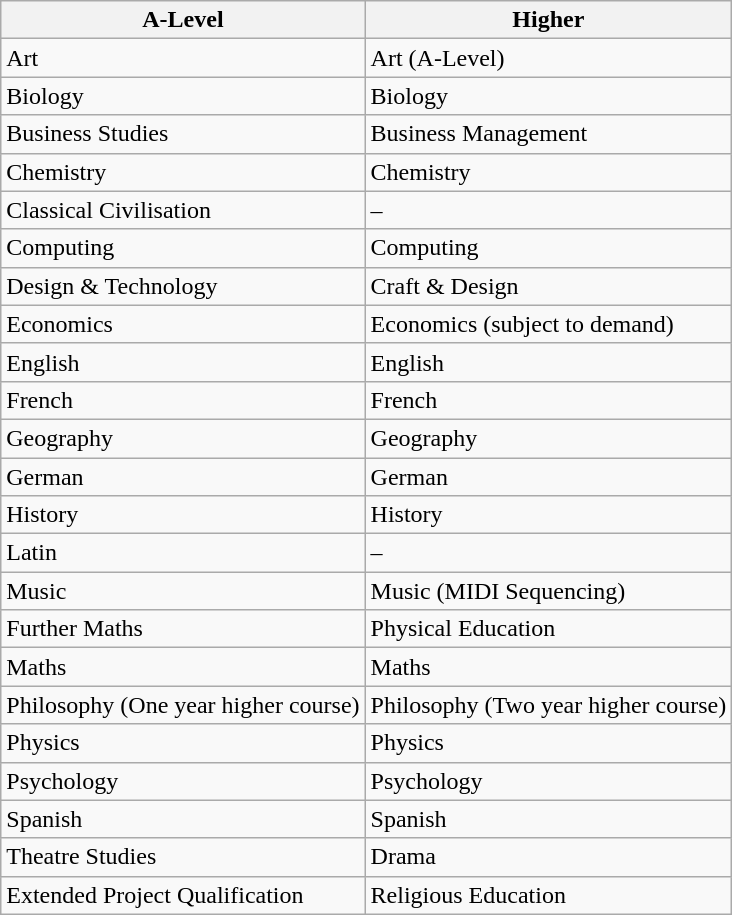<table class="wikitable">
<tr>
<th>A-Level</th>
<th>Higher</th>
</tr>
<tr>
<td>Art</td>
<td>Art (A-Level)</td>
</tr>
<tr>
<td>Biology</td>
<td>Biology</td>
</tr>
<tr>
<td>Business Studies</td>
<td>Business Management</td>
</tr>
<tr>
<td>Chemistry</td>
<td>Chemistry</td>
</tr>
<tr>
<td>Classical Civilisation</td>
<td>–</td>
</tr>
<tr>
<td>Computing</td>
<td>Computing</td>
</tr>
<tr>
<td>Design & Technology</td>
<td>Craft & Design</td>
</tr>
<tr>
<td>Economics</td>
<td>Economics (subject to demand)</td>
</tr>
<tr>
<td>English</td>
<td>English</td>
</tr>
<tr>
<td>French</td>
<td>French</td>
</tr>
<tr>
<td>Geography</td>
<td>Geography</td>
</tr>
<tr>
<td>German</td>
<td>German</td>
</tr>
<tr>
<td>History</td>
<td>History</td>
</tr>
<tr>
<td>Latin</td>
<td>–</td>
</tr>
<tr>
<td>Music</td>
<td>Music (MIDI Sequencing)</td>
</tr>
<tr>
<td>Further Maths</td>
<td>Physical Education</td>
</tr>
<tr>
<td>Maths</td>
<td>Maths</td>
</tr>
<tr>
<td>Philosophy (One year higher course)</td>
<td>Philosophy (Two year higher course)</td>
</tr>
<tr>
<td>Physics</td>
<td>Physics</td>
</tr>
<tr>
<td>Psychology</td>
<td>Psychology</td>
</tr>
<tr>
<td>Spanish</td>
<td>Spanish</td>
</tr>
<tr>
<td>Theatre Studies</td>
<td>Drama</td>
</tr>
<tr>
<td>Extended Project Qualification</td>
<td>Religious Education</td>
</tr>
</table>
